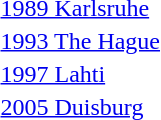<table>
<tr>
<td><a href='#'>1989 Karlsruhe</a></td>
<td></td>
<td></td>
<td></td>
</tr>
<tr>
<td><a href='#'>1993 The Hague</a></td>
<td></td>
<td></td>
<td></td>
</tr>
<tr>
<td><a href='#'>1997 Lahti</a></td>
<td></td>
<td></td>
<td></td>
</tr>
<tr>
<td><a href='#'>2005 Duisburg</a></td>
<td></td>
<td></td>
<td></td>
</tr>
</table>
